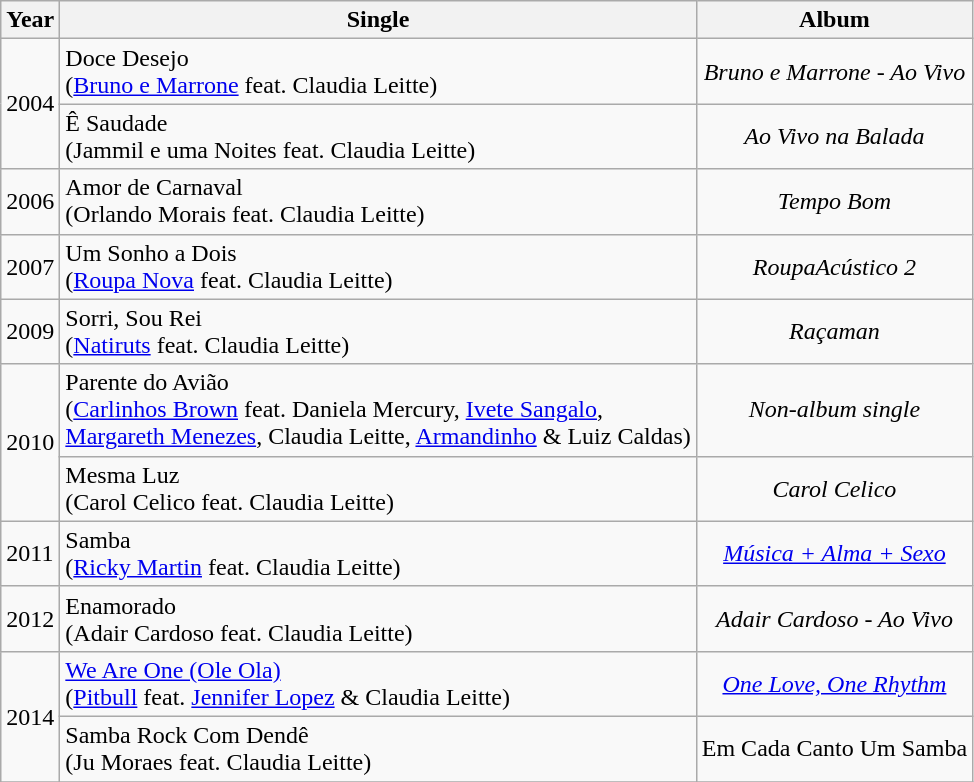<table class="wikitable">
<tr>
<th>Year</th>
<th>Single</th>
<th>Album</th>
</tr>
<tr>
<td rowspan="2">2004</td>
<td>Doce Desejo<br><span>(<a href='#'>Bruno e Marrone</a> feat. Claudia Leitte)</span></td>
<td align="center"><em>Bruno e Marrone - Ao Vivo</em></td>
</tr>
<tr>
<td>Ê Saudade<br><span>(Jammil e uma Noites feat. Claudia Leitte)</span></td>
<td align="center"><em>Ao Vivo na Balada</em></td>
</tr>
<tr>
<td rowspan="1">2006</td>
<td>Amor de Carnaval<br><span>(Orlando Morais feat. Claudia Leitte)</span></td>
<td align="center" rowspan="1"><em>Tempo Bom</em></td>
</tr>
<tr>
<td rowspan="1">2007</td>
<td>Um Sonho a Dois<br><span>(<a href='#'>Roupa Nova</a> feat. Claudia Leitte)</span></td>
<td align="center" rowspan="1"><em>RoupaAcústico 2</em></td>
</tr>
<tr>
<td rowspan="1">2009</td>
<td>Sorri, Sou Rei<br><span>(<a href='#'>Natiruts</a> feat. Claudia Leitte)</span></td>
<td align="center" rowspan="1"><em>Raçaman</em></td>
</tr>
<tr>
<td rowspan="2">2010</td>
<td>Parente do Avião<br><span>(<a href='#'>Carlinhos Brown</a> feat.  Daniela Mercury, <a href='#'>Ivete Sangalo</a>,<br><a href='#'>Margareth Menezes</a>, Claudia Leitte, <a href='#'>Armandinho</a> & Luiz Caldas)</span></td>
<td align="center" rowspan="1"><em>Non-album single</em></td>
</tr>
<tr>
<td>Mesma Luz<br><span>(Carol Celico feat. Claudia Leitte)</span></td>
<td align="center"><em>Carol Celico</em></td>
</tr>
<tr>
<td rowspan="1">2011</td>
<td>Samba<br><span>(<a href='#'>Ricky Martin</a> feat. Claudia Leitte)</span></td>
<td align="center"><em><a href='#'>Música + Alma + Sexo</a></em></td>
</tr>
<tr>
<td rowspan="1">2012</td>
<td>Enamorado<br><span>(Adair Cardoso feat. Claudia Leitte)</span></td>
<td align="center"><em>Adair Cardoso - Ao Vivo</em></td>
</tr>
<tr>
<td rowspan="2">2014</td>
<td><a href='#'>We Are One (Ole Ola)</a><br><span>(<a href='#'>Pitbull</a> feat. <a href='#'>Jennifer Lopez</a> & Claudia Leitte)</span></td>
<td align="center"><em><a href='#'>One Love, One Rhythm</a></em></td>
</tr>
<tr>
<td>Samba Rock Com Dendê<br><span>(Ju Moraes feat. Claudia Leitte)</span></td>
<td>Em Cada Canto Um Samba</td>
</tr>
<tr>
</tr>
</table>
